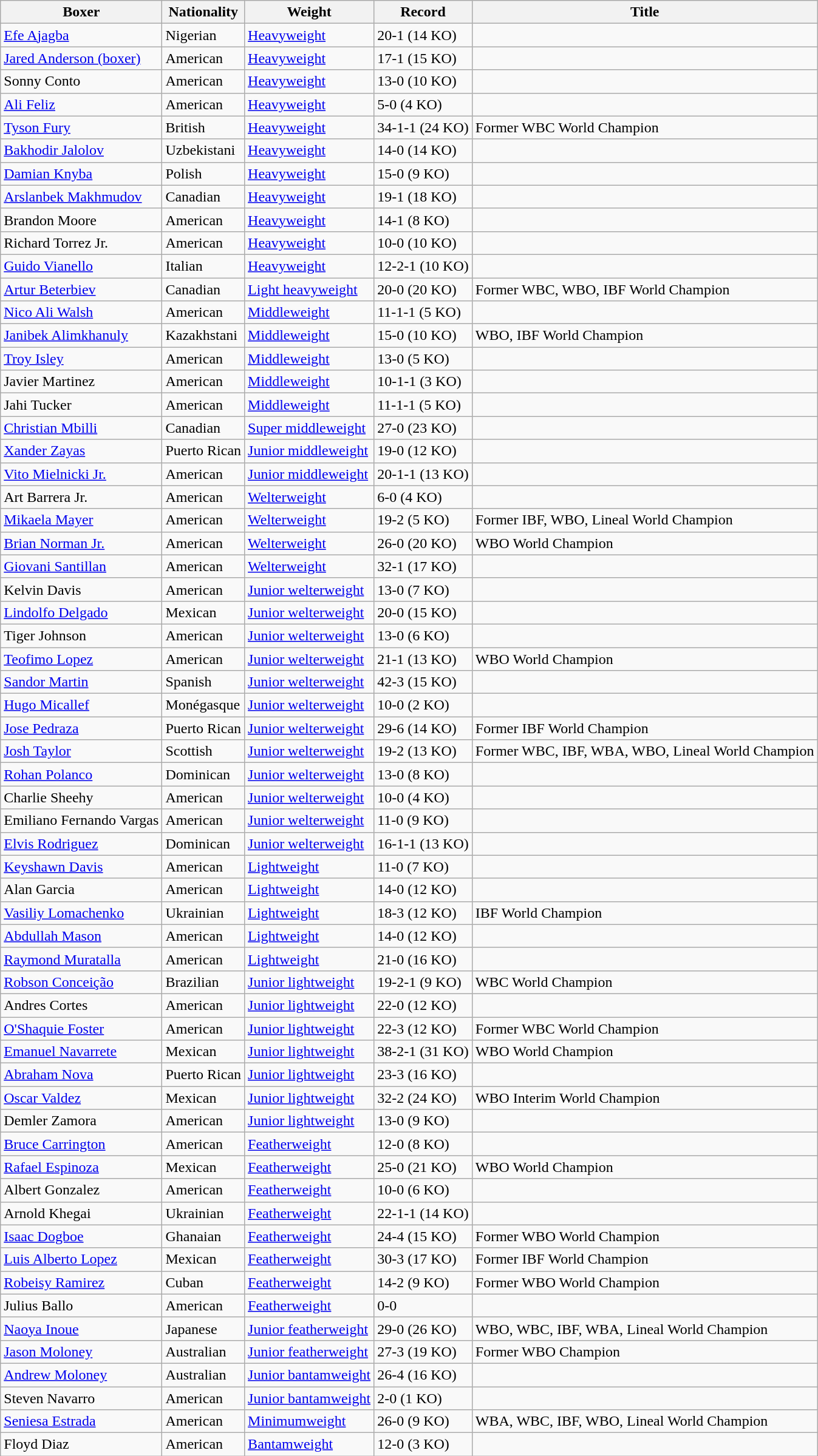<table class="wikitable sortable">
<tr>
<th>Boxer</th>
<th>Nationality</th>
<th>Weight</th>
<th>Record</th>
<th>Title</th>
</tr>
<tr>
<td><a href='#'>Efe Ajagba</a></td>
<td> Nigerian</td>
<td><a href='#'>Heavyweight</a></td>
<td>20-1 (14 KO)</td>
<td></td>
</tr>
<tr>
<td><a href='#'>Jared Anderson (boxer)</a></td>
<td> American</td>
<td><a href='#'>Heavyweight</a></td>
<td>17-1 (15 KO)</td>
<td></td>
</tr>
<tr>
<td>Sonny Conto</td>
<td> American</td>
<td><a href='#'>Heavyweight</a></td>
<td>13-0 (10 KO)</td>
<td></td>
</tr>
<tr>
<td><a href='#'>Ali Feliz</a></td>
<td> American</td>
<td><a href='#'>Heavyweight</a></td>
<td>5-0 (4 KO)</td>
<td></td>
</tr>
<tr>
<td><a href='#'>Tyson Fury</a></td>
<td> British</td>
<td><a href='#'>Heavyweight</a></td>
<td>34-1-1 (24 KO)</td>
<td>Former WBC World Champion</td>
</tr>
<tr>
<td><a href='#'>Bakhodir Jalolov</a></td>
<td> Uzbekistani</td>
<td><a href='#'>Heavyweight</a></td>
<td>14-0 (14 KO)</td>
<td></td>
</tr>
<tr>
<td><a href='#'>Damian Knyba</a></td>
<td> Polish</td>
<td><a href='#'>Heavyweight</a></td>
<td>15-0 (9 KO)</td>
<td></td>
</tr>
<tr>
<td><a href='#'>Arslanbek Makhmudov</a></td>
<td> Canadian</td>
<td><a href='#'>Heavyweight</a></td>
<td>19-1 (18 KO)</td>
<td></td>
</tr>
<tr>
<td>Brandon Moore</td>
<td> American</td>
<td><a href='#'>Heavyweight</a></td>
<td>14-1 (8 KO)</td>
<td></td>
</tr>
<tr>
<td>Richard Torrez Jr.</td>
<td> American</td>
<td><a href='#'>Heavyweight</a></td>
<td>10-0 (10 KO)</td>
<td></td>
</tr>
<tr>
<td><a href='#'>Guido Vianello</a></td>
<td> Italian</td>
<td><a href='#'>Heavyweight</a></td>
<td>12-2-1 (10 KO)</td>
<td></td>
</tr>
<tr>
<td><a href='#'>Artur Beterbiev</a></td>
<td> Canadian</td>
<td><a href='#'>Light heavyweight</a></td>
<td>20-0 (20 KO)</td>
<td>Former WBC, WBO, IBF World Champion</td>
</tr>
<tr>
<td><a href='#'>Nico Ali Walsh</a></td>
<td> American</td>
<td><a href='#'>Middleweight</a></td>
<td>11-1-1 (5 KO)</td>
<td></td>
</tr>
<tr>
<td><a href='#'>Janibek Alimkhanuly</a></td>
<td> Kazakhstani</td>
<td><a href='#'>Middleweight</a></td>
<td>15-0 (10 KO)</td>
<td>WBO, IBF World Champion</td>
</tr>
<tr>
<td><a href='#'>Troy Isley</a></td>
<td> American</td>
<td><a href='#'>Middleweight</a></td>
<td>13-0 (5 KO)</td>
<td></td>
</tr>
<tr>
<td>Javier Martinez</td>
<td> American</td>
<td><a href='#'>Middleweight</a></td>
<td>10-1-1 (3 KO)</td>
<td></td>
</tr>
<tr>
<td>Jahi Tucker</td>
<td> American</td>
<td><a href='#'>Middleweight</a></td>
<td>11-1-1 (5 KO)</td>
<td></td>
</tr>
<tr>
<td><a href='#'>Christian Mbilli</a></td>
<td> Canadian</td>
<td><a href='#'>Super middleweight</a></td>
<td>27-0 (23 KO)</td>
<td></td>
</tr>
<tr>
<td><a href='#'>Xander Zayas</a></td>
<td> Puerto Rican</td>
<td><a href='#'>Junior middleweight</a></td>
<td>19-0 (12 KO)</td>
<td></td>
</tr>
<tr>
<td><a href='#'>Vito Mielnicki Jr.</a></td>
<td> American</td>
<td><a href='#'>Junior middleweight</a></td>
<td>20-1-1 (13 KO)</td>
<td></td>
</tr>
<tr>
<td>Art Barrera Jr.</td>
<td> American</td>
<td><a href='#'>Welterweight</a></td>
<td>6-0 (4 KO)</td>
<td></td>
</tr>
<tr>
<td><a href='#'>Mikaela Mayer</a></td>
<td> American</td>
<td><a href='#'>Welterweight</a></td>
<td>19-2 (5 KO)</td>
<td>Former IBF, WBO, Lineal World Champion</td>
</tr>
<tr>
<td><a href='#'>Brian Norman Jr.</a></td>
<td> American</td>
<td><a href='#'>Welterweight</a></td>
<td>26-0 (20 KO)</td>
<td>WBO World Champion</td>
</tr>
<tr>
<td><a href='#'>Giovani Santillan</a></td>
<td> American</td>
<td><a href='#'>Welterweight</a></td>
<td>32-1 (17 KO)</td>
<td></td>
</tr>
<tr>
<td>Kelvin Davis</td>
<td> American</td>
<td><a href='#'>Junior welterweight</a></td>
<td>13-0 (7 KO)</td>
<td></td>
</tr>
<tr>
<td><a href='#'>Lindolfo Delgado</a></td>
<td> Mexican</td>
<td><a href='#'>Junior welterweight</a></td>
<td>20-0 (15 KO)</td>
<td></td>
</tr>
<tr>
<td>Tiger Johnson</td>
<td> American</td>
<td><a href='#'>Junior welterweight</a></td>
<td>13-0 (6 KO)</td>
<td></td>
</tr>
<tr>
<td><a href='#'>Teofimo Lopez</a></td>
<td> American</td>
<td><a href='#'>Junior welterweight</a></td>
<td>21-1 (13 KO)</td>
<td>WBO World Champion</td>
</tr>
<tr>
<td><a href='#'>Sandor Martin</a></td>
<td> Spanish</td>
<td><a href='#'>Junior welterweight</a></td>
<td>42-3 (15 KO)</td>
<td></td>
</tr>
<tr>
<td><a href='#'>Hugo Micallef</a></td>
<td> Monégasque</td>
<td><a href='#'>Junior welterweight</a></td>
<td>10-0 (2 KO)</td>
<td></td>
</tr>
<tr>
<td><a href='#'>Jose Pedraza</a></td>
<td> Puerto Rican</td>
<td><a href='#'>Junior welterweight</a></td>
<td>29-6 (14 KO)</td>
<td>Former IBF World Champion</td>
</tr>
<tr>
<td><a href='#'>Josh Taylor</a></td>
<td> Scottish</td>
<td><a href='#'>Junior welterweight</a></td>
<td>19-2 (13 KO)</td>
<td>Former WBC, IBF, WBA, WBO, Lineal World Champion</td>
</tr>
<tr>
<td><a href='#'>Rohan Polanco</a></td>
<td> Dominican</td>
<td><a href='#'>Junior welterweight</a></td>
<td>13-0 (8 KO)</td>
<td></td>
</tr>
<tr>
<td>Charlie Sheehy</td>
<td> American</td>
<td><a href='#'>Junior welterweight</a></td>
<td>10-0 (4 KO)</td>
<td></td>
</tr>
<tr>
<td>Emiliano Fernando Vargas</td>
<td> American</td>
<td><a href='#'>Junior welterweight</a></td>
<td>11-0 (9 KO)</td>
<td></td>
</tr>
<tr>
<td><a href='#'>Elvis Rodriguez</a></td>
<td> Dominican</td>
<td><a href='#'>Junior welterweight</a></td>
<td>16-1-1 (13 KO)</td>
<td></td>
</tr>
<tr>
<td><a href='#'>Keyshawn Davis</a></td>
<td> American</td>
<td><a href='#'>Lightweight</a></td>
<td>11-0 (7 KO)</td>
<td></td>
</tr>
<tr>
<td>Alan Garcia</td>
<td> American</td>
<td><a href='#'>Lightweight</a></td>
<td>14-0 (12 KO)</td>
<td></td>
</tr>
<tr>
<td><a href='#'>Vasiliy Lomachenko</a></td>
<td> Ukrainian</td>
<td><a href='#'>Lightweight</a></td>
<td>18-3 (12 KO)</td>
<td>IBF World Champion</td>
</tr>
<tr>
<td><a href='#'>Abdullah Mason</a></td>
<td> American</td>
<td><a href='#'>Lightweight</a></td>
<td>14-0 (12 KO)</td>
<td></td>
</tr>
<tr>
<td><a href='#'>Raymond Muratalla</a></td>
<td> American</td>
<td><a href='#'>Lightweight</a></td>
<td>21-0 (16 KO)</td>
<td></td>
</tr>
<tr>
<td><a href='#'>Robson Conceição</a></td>
<td> Brazilian</td>
<td><a href='#'>Junior lightweight</a></td>
<td>19-2-1 (9 KO)</td>
<td>WBC World Champion</td>
</tr>
<tr>
<td>Andres Cortes</td>
<td> American</td>
<td><a href='#'>Junior lightweight</a></td>
<td>22-0 (12 KO)</td>
<td></td>
</tr>
<tr>
<td><a href='#'>O'Shaquie Foster</a></td>
<td> American</td>
<td><a href='#'>Junior lightweight</a></td>
<td>22-3 (12 KO)</td>
<td>Former WBC World Champion</td>
</tr>
<tr>
<td><a href='#'>Emanuel Navarrete</a></td>
<td> Mexican</td>
<td><a href='#'>Junior lightweight</a></td>
<td>38-2-1 (31 KO)</td>
<td>WBO World Champion</td>
</tr>
<tr>
<td><a href='#'>Abraham Nova</a></td>
<td> Puerto Rican</td>
<td><a href='#'>Junior lightweight</a></td>
<td>23-3 (16 KO)</td>
<td></td>
</tr>
<tr>
<td><a href='#'>Oscar Valdez</a></td>
<td> Mexican</td>
<td><a href='#'>Junior lightweight</a></td>
<td>32-2 (24 KO)</td>
<td>WBO Interim World Champion</td>
</tr>
<tr>
<td>Demler Zamora</td>
<td> American</td>
<td><a href='#'>Junior lightweight</a></td>
<td>13-0 (9 KO)</td>
<td></td>
</tr>
<tr>
<td><a href='#'>Bruce Carrington</a></td>
<td> American</td>
<td><a href='#'>Featherweight</a></td>
<td>12-0 (8 KO)</td>
<td></td>
</tr>
<tr>
<td><a href='#'>Rafael Espinoza</a></td>
<td> Mexican</td>
<td><a href='#'>Featherweight</a></td>
<td>25-0 (21 KO)</td>
<td>WBO World Champion</td>
</tr>
<tr>
<td>Albert Gonzalez</td>
<td> American</td>
<td><a href='#'>Featherweight</a></td>
<td>10-0 (6 KO)</td>
<td></td>
</tr>
<tr>
<td>Arnold Khegai</td>
<td> Ukrainian</td>
<td><a href='#'>Featherweight</a></td>
<td>22-1-1 (14 KO)</td>
<td></td>
</tr>
<tr>
<td><a href='#'>Isaac Dogboe</a></td>
<td> Ghanaian</td>
<td><a href='#'>Featherweight</a></td>
<td>24-4 (15 KO)</td>
<td>Former WBO World Champion</td>
</tr>
<tr>
<td><a href='#'>Luis Alberto Lopez</a></td>
<td> Mexican</td>
<td><a href='#'>Featherweight</a></td>
<td>30-3 (17 KO)</td>
<td>Former IBF World Champion</td>
</tr>
<tr>
<td><a href='#'>Robeisy Ramirez</a></td>
<td> Cuban</td>
<td><a href='#'>Featherweight</a></td>
<td>14-2 (9 KO)</td>
<td>Former WBO World Champion</td>
</tr>
<tr>
<td>Julius Ballo</td>
<td> American</td>
<td><a href='#'>Featherweight</a></td>
<td>0-0</td>
<td></td>
</tr>
<tr>
<td><a href='#'>Naoya Inoue</a></td>
<td> Japanese</td>
<td><a href='#'>Junior featherweight</a></td>
<td>29-0 (26 KO)</td>
<td>WBO, WBC, IBF, WBA, Lineal World Champion</td>
</tr>
<tr>
<td><a href='#'>Jason Moloney</a></td>
<td> Australian</td>
<td><a href='#'>Junior featherweight</a></td>
<td>27-3 (19 KO)</td>
<td>Former WBO Champion</td>
</tr>
<tr>
<td><a href='#'>Andrew Moloney</a></td>
<td> Australian</td>
<td><a href='#'>Junior bantamweight</a></td>
<td>26-4 (16 KO)</td>
<td></td>
</tr>
<tr>
<td>Steven Navarro</td>
<td> American</td>
<td><a href='#'>Junior bantamweight</a></td>
<td>2-0 (1 KO)</td>
<td></td>
</tr>
<tr>
<td><a href='#'>Seniesa Estrada</a></td>
<td> American</td>
<td><a href='#'>Minimumweight</a></td>
<td>26-0 (9 KO)</td>
<td>WBA, WBC, IBF, WBO, Lineal World Champion</td>
</tr>
<tr>
<td>Floyd Diaz</td>
<td> American</td>
<td><a href='#'>Bantamweight</a></td>
<td>12-0 (3 KO)</td>
<td></td>
</tr>
</table>
